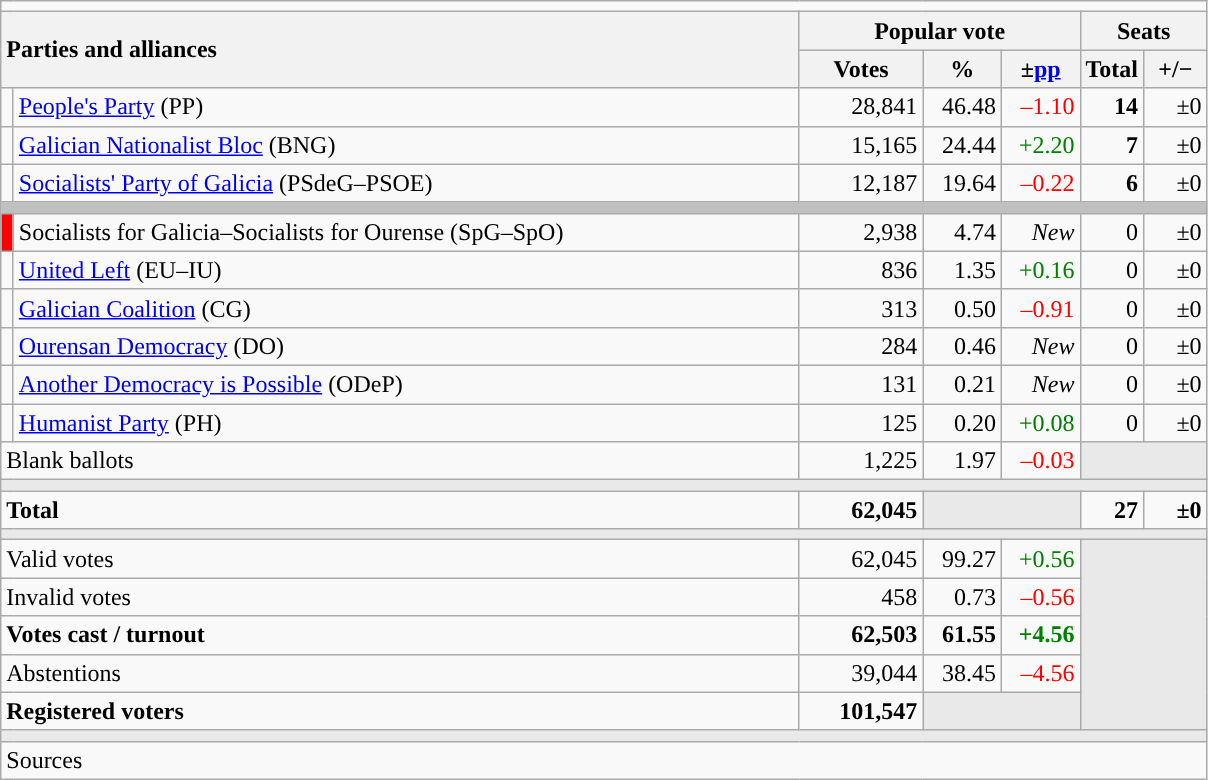<table class="wikitable" style="text-align:right;">
<tr>
<td colspan="7"></td>
</tr>
<tr>
<th style="text-align:left;" rowspan="2" colspan="2" width="525">Parties and alliances</th>
<th colspan="3">Popular vote</th>
<th colspan="2">Seats</th>
</tr>
<tr>
<th width="75">Votes</th>
<th width="45">%</th>
<th width="45">±<a href='#'>pp</a></th>
<th width="35">Total</th>
<th width="35">+/−</th>
</tr>
<tr>
<td width="1" style="color:inherit;background:"></td>
<td align="left"><a href='#'>People's Party</a> (PP)</td>
<td>28,841</td>
<td>46.48</td>
<td style="color:red;">–1.10</td>
<td><strong>14</strong></td>
<td>±0</td>
</tr>
<tr>
<td style="color:inherit;background:"></td>
<td align="left"><a href='#'>Galician Nationalist Bloc</a> (BNG)</td>
<td>15,165</td>
<td>24.44</td>
<td style="color:green;">+2.20</td>
<td><strong>7</strong></td>
<td>±0</td>
</tr>
<tr>
<td style="color:inherit;background:"></td>
<td align="left"><a href='#'>Socialists' Party of Galicia</a> (PSdeG–PSOE)</td>
<td>12,187</td>
<td>19.64</td>
<td style="color:red;">–0.22</td>
<td><strong>6</strong></td>
<td>±0</td>
</tr>
<tr>
<td colspan="7" bgcolor="#C0C0C0"></td>
</tr>
<tr>
<td bgcolor="red"></td>
<td align="left">Socialists for Galicia–Socialists for Ourense (SpG–SpO)</td>
<td>2,938</td>
<td>4.74</td>
<td><em>New</em></td>
<td>0</td>
<td>±0</td>
</tr>
<tr>
<td style="color:inherit;background:"></td>
<td align="left"><a href='#'>United Left</a> (EU–IU)</td>
<td>836</td>
<td>1.35</td>
<td style="color:green;">+0.16</td>
<td>0</td>
<td>±0</td>
</tr>
<tr>
<td style="color:inherit;background:"></td>
<td align="left"><a href='#'>Galician Coalition</a> (CG)</td>
<td>313</td>
<td>0.50</td>
<td style="color:red;">–0.91</td>
<td>0</td>
<td>±0</td>
</tr>
<tr>
<td style="color:inherit;background:"></td>
<td align="left"><a href='#'>Ourensan Democracy</a> (DO)</td>
<td>284</td>
<td>0.46</td>
<td><em>New</em></td>
<td>0</td>
<td>±0</td>
</tr>
<tr>
<td style="color:inherit;background:"></td>
<td align="left"><a href='#'>Another Democracy is Possible</a> (ODeP)</td>
<td>131</td>
<td>0.21</td>
<td><em>New</em></td>
<td>0</td>
<td>±0</td>
</tr>
<tr>
<td style="color:inherit;background:"></td>
<td align="left"><a href='#'>Humanist Party</a> (PH)</td>
<td>125</td>
<td>0.20</td>
<td style="color:green;">+0.08</td>
<td>0</td>
<td>±0</td>
</tr>
<tr>
<td align="left" colspan="2">Blank ballots</td>
<td>1,225</td>
<td>1.97</td>
<td style="color:red;">–0.03</td>
<td bgcolor="#E9E9E9" colspan="2"></td>
</tr>
<tr>
<td colspan="7" bgcolor="#E9E9E9"></td>
</tr>
<tr style="font-weight:bold;">
<td align="left" colspan="2">Total</td>
<td>62,045</td>
<td bgcolor="#E9E9E9" colspan="2"></td>
<td>27</td>
<td>±0</td>
</tr>
<tr>
<td colspan="7" bgcolor="#E9E9E9"></td>
</tr>
<tr>
<td align="left" colspan="2">Valid votes</td>
<td>62,045</td>
<td>99.27</td>
<td style="color:green;">+0.56</td>
<td bgcolor="#E9E9E9" colspan="2" rowspan="5"></td>
</tr>
<tr>
<td align="left" colspan="2">Invalid votes</td>
<td>458</td>
<td>0.73</td>
<td style="color:red;">–0.56</td>
</tr>
<tr style="font-weight:bold;">
<td align="left" colspan="2">Votes cast / turnout</td>
<td>62,503</td>
<td>61.55</td>
<td style="color:green;">+4.56</td>
</tr>
<tr>
<td align="left" colspan="2">Abstentions</td>
<td>39,044</td>
<td>38.45</td>
<td style="color:red;">–4.56</td>
</tr>
<tr style="font-weight:bold;">
<td align="left" colspan="2">Registered voters</td>
<td>101,547</td>
<td bgcolor="#E9E9E9" colspan="2"></td>
</tr>
<tr>
<td colspan="7" bgcolor="#E9E9E9"></td>
</tr>
<tr>
<td align="left" colspan="7">Sources</td>
</tr>
</table>
